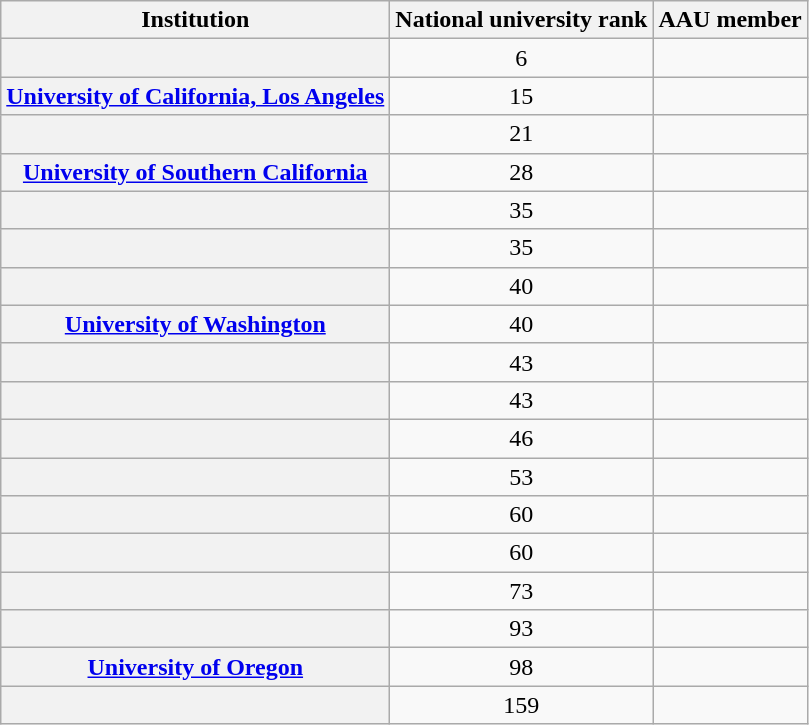<table class="wikitable sortable plainrowheaders" style="text-align: center">
<tr>
<th scope="col">Institution</th>
<th scope="col">National university rank</th>
<th scope="col">AAU member</th>
</tr>
<tr>
<th scope="row"></th>
<td>6</td>
<td></td>
</tr>
<tr>
<th scope="row"><a href='#'>University of California, Los Angeles</a></th>
<td>15</td>
<td></td>
</tr>
<tr>
<th scope="row"></th>
<td>21</td>
<td></td>
</tr>
<tr>
<th scope="row"><a href='#'>University of Southern California</a></th>
<td>28</td>
<td></td>
</tr>
<tr>
<th scope="row"></th>
<td>35</td>
<td></td>
</tr>
<tr>
<th scope="row"></th>
<td>35</td>
<td></td>
</tr>
<tr>
<th scope="row"></th>
<td>40</td>
<td></td>
</tr>
<tr>
<th scope="row"><a href='#'>University of Washington</a></th>
<td>40</td>
<td></td>
</tr>
<tr>
<th scope="row"></th>
<td>43</td>
<td></td>
</tr>
<tr>
<th scope="row"></th>
<td>43</td>
<td></td>
</tr>
<tr>
<th scope="row"></th>
<td>46</td>
<td></td>
</tr>
<tr>
<th scope="row"></th>
<td>53</td>
<td></td>
</tr>
<tr>
<th scope="row"></th>
<td>60</td>
<td></td>
</tr>
<tr>
<th scope="row"></th>
<td>60</td>
<td></td>
</tr>
<tr>
<th scope="row"></th>
<td>73</td>
<td></td>
</tr>
<tr>
<th scope="row"></th>
<td>93</td>
<td></td>
</tr>
<tr>
<th scope="row"><a href='#'>University of Oregon</a></th>
<td>98</td>
<td></td>
</tr>
<tr>
<th scope="row"></th>
<td>159</td>
<td></td>
</tr>
</table>
